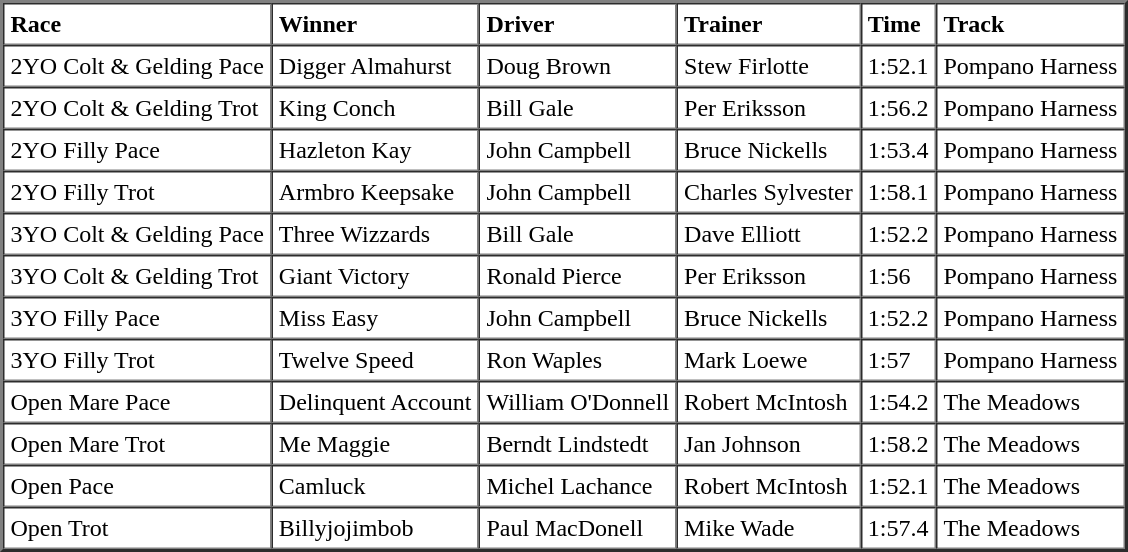<table cellspacing="0" cellpadding="4" border="2">
<tr>
<td><strong>Race</strong></td>
<td><strong>Winner</strong></td>
<td><strong>Driver</strong></td>
<td><strong>Trainer</strong></td>
<td><strong>Time</strong></td>
<td><strong>Track</strong></td>
</tr>
<tr>
<td>2YO Colt & Gelding Pace</td>
<td>Digger Almahurst</td>
<td>Doug Brown</td>
<td>Stew Firlotte</td>
<td>1:52.1</td>
<td>Pompano Harness</td>
</tr>
<tr>
<td>2YO Colt & Gelding Trot</td>
<td>King Conch</td>
<td>Bill Gale</td>
<td>Per Eriksson</td>
<td>1:56.2</td>
<td>Pompano Harness</td>
</tr>
<tr>
<td>2YO Filly Pace</td>
<td>Hazleton Kay</td>
<td>John Campbell</td>
<td>Bruce Nickells</td>
<td>1:53.4</td>
<td>Pompano Harness</td>
</tr>
<tr>
<td>2YO Filly Trot</td>
<td>Armbro Keepsake</td>
<td>John Campbell</td>
<td>Charles Sylvester</td>
<td>1:58.1</td>
<td>Pompano Harness</td>
</tr>
<tr>
<td>3YO Colt & Gelding Pace</td>
<td>Three Wizzards</td>
<td>Bill Gale</td>
<td>Dave Elliott</td>
<td>1:52.2</td>
<td>Pompano Harness</td>
</tr>
<tr>
<td>3YO Colt & Gelding Trot</td>
<td>Giant Victory</td>
<td>Ronald Pierce</td>
<td>Per Eriksson</td>
<td>1:56</td>
<td>Pompano Harness</td>
</tr>
<tr>
<td>3YO Filly Pace</td>
<td>Miss Easy</td>
<td>John Campbell</td>
<td>Bruce Nickells</td>
<td>1:52.2</td>
<td>Pompano Harness</td>
</tr>
<tr>
<td>3YO Filly Trot</td>
<td>Twelve Speed</td>
<td>Ron Waples</td>
<td>Mark Loewe</td>
<td>1:57</td>
<td>Pompano Harness</td>
</tr>
<tr>
<td>Open Mare Pace</td>
<td>Delinquent Account</td>
<td>William O'Donnell</td>
<td>Robert McIntosh</td>
<td>1:54.2</td>
<td>The Meadows</td>
</tr>
<tr>
<td>Open Mare Trot</td>
<td>Me Maggie</td>
<td>Berndt Lindstedt</td>
<td>Jan Johnson</td>
<td>1:58.2</td>
<td>The Meadows</td>
</tr>
<tr>
<td>Open Pace</td>
<td>Camluck</td>
<td>Michel Lachance</td>
<td>Robert McIntosh</td>
<td>1:52.1</td>
<td>The Meadows</td>
</tr>
<tr>
<td>Open Trot</td>
<td>Billyjojimbob</td>
<td>Paul MacDonell</td>
<td>Mike Wade</td>
<td>1:57.4</td>
<td>The Meadows</td>
</tr>
</table>
